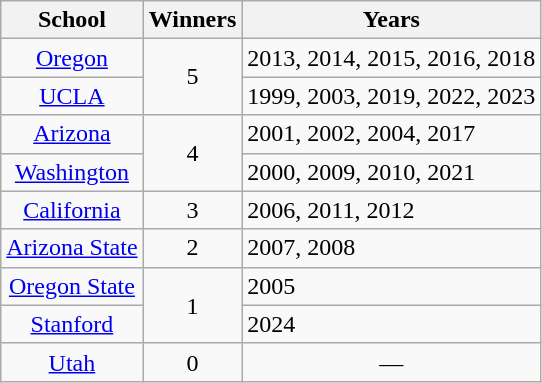<table class="wikitable">
<tr>
<th>School</th>
<th>Winners</th>
<th>Years</th>
</tr>
<tr align=center>
<td><a href='#'>Oregon</a></td>
<td rowspan="2">5</td>
<td style="text-align:left;">2013, 2014, 2015, 2016, 2018</td>
</tr>
<tr style="text-align:center;">
<td><a href='#'>UCLA</a></td>
<td style="text-align:left;">1999, 2003, 2019, 2022, 2023</td>
</tr>
<tr style="text-align:center;">
<td><a href='#'>Arizona</a></td>
<td rowspan="2">4</td>
<td style="text-align:left;">2001, 2002, 2004, 2017</td>
</tr>
<tr align="center">
<td><a href='#'>Washington</a></td>
<td style="text-align:left;">2000, 2009, 2010, 2021</td>
</tr>
<tr align=center>
<td><a href='#'>California</a></td>
<td>3</td>
<td style="text-align:left;">2006, 2011, 2012</td>
</tr>
<tr align=center>
<td><a href='#'>Arizona State</a></td>
<td>2</td>
<td style="text-align:left;">2007, 2008</td>
</tr>
<tr align=center>
<td><a href='#'>Oregon State</a></td>
<td rowspan="2">1</td>
<td style="text-align:left;">2005</td>
</tr>
<tr align=center>
<td><a href='#'>Stanford</a></td>
<td style="text-align:left;">2024</td>
</tr>
<tr align=center>
<td><a href='#'>Utah</a></td>
<td>0</td>
<td>—</td>
</tr>
</table>
